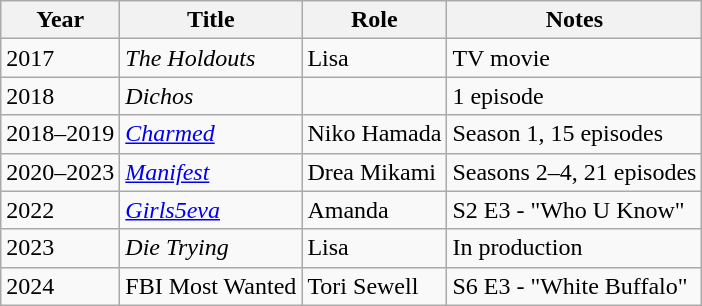<table class=" wikitable sortable">
<tr>
<th>Year</th>
<th>Title</th>
<th>Role</th>
<th>Notes</th>
</tr>
<tr>
<td>2017</td>
<td><em>The Holdouts</em></td>
<td>Lisa</td>
<td>TV movie</td>
</tr>
<tr>
<td>2018</td>
<td><em>Dichos</em></td>
<td></td>
<td>1 episode</td>
</tr>
<tr>
<td>2018–2019</td>
<td><em><a href='#'>Charmed</a></em></td>
<td>Niko Hamada</td>
<td>Season 1, 15 episodes</td>
</tr>
<tr>
<td>2020–2023</td>
<td><em><a href='#'>Manifest</a></em></td>
<td>Drea Mikami</td>
<td>Seasons 2–4, 21 episodes</td>
</tr>
<tr>
<td>2022</td>
<td><em><a href='#'>Girls5eva</a></em></td>
<td>Amanda</td>
<td>S2 E3 - "Who U Know"</td>
</tr>
<tr>
<td>2023</td>
<td><em>Die Trying</em></td>
<td>Lisa</td>
<td>In production</td>
</tr>
<tr>
<td>2024</td>
<td>FBI Most Wanted</td>
<td>Tori Sewell</td>
<td>S6 E3 - "White Buffalo"</td>
</tr>
</table>
